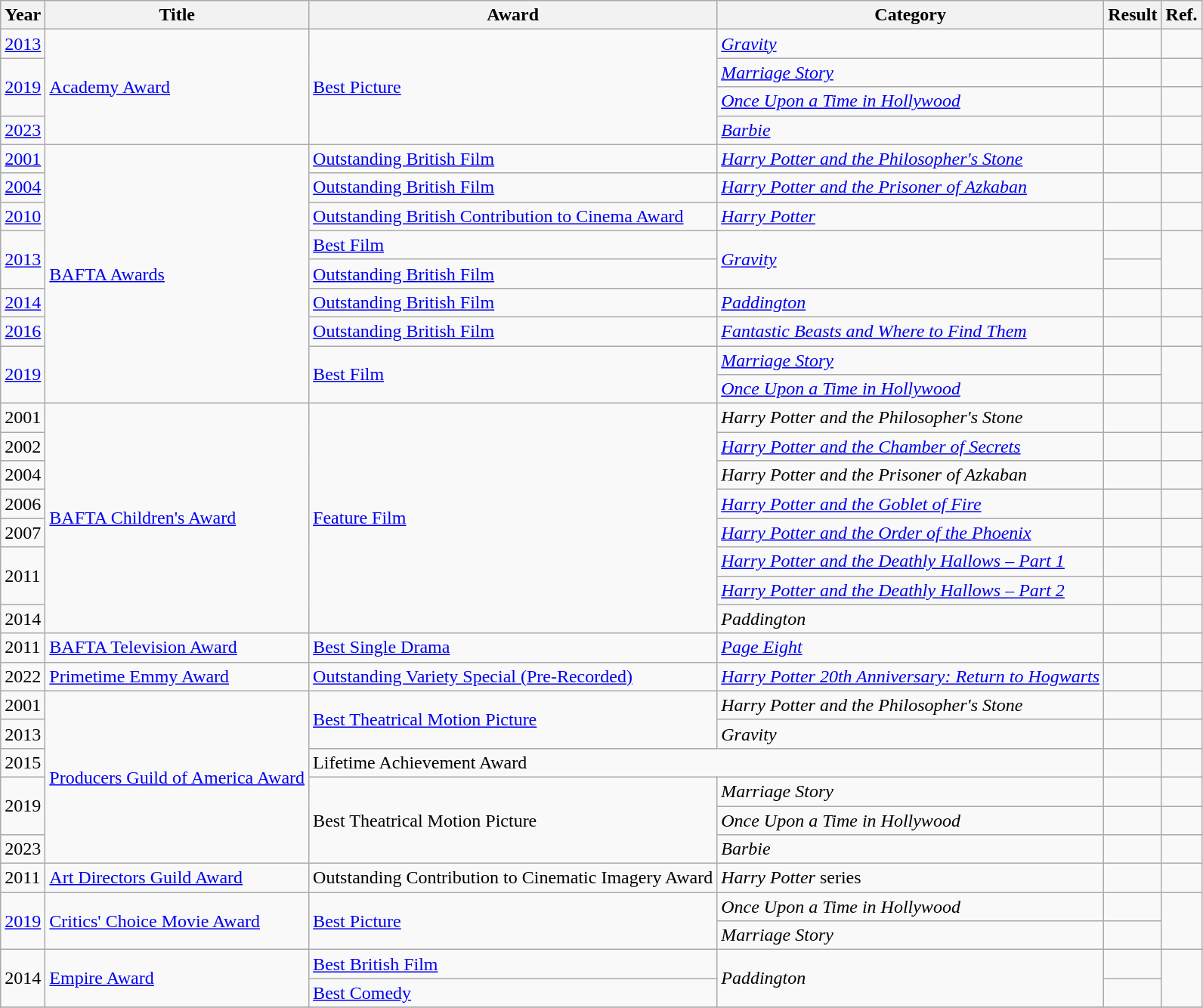<table class="wikitable sortable">
<tr>
<th>Year</th>
<th>Title</th>
<th>Award</th>
<th>Category</th>
<th>Result</th>
<th class= unsortable>Ref.</th>
</tr>
<tr>
<td><a href='#'>2013</a></td>
<td rowspan=4><a href='#'>Academy Award</a></td>
<td rowspan=4><a href='#'>Best Picture</a></td>
<td><em><a href='#'>Gravity</a></em></td>
<td></td>
<td></td>
</tr>
<tr>
<td rowspan=2><a href='#'>2019</a></td>
<td><em><a href='#'>Marriage Story</a></em></td>
<td></td>
<td></td>
</tr>
<tr>
<td><em><a href='#'>Once Upon a Time in Hollywood</a></em></td>
<td></td>
<td></td>
</tr>
<tr>
<td><a href='#'>2023</a></td>
<td><em><a href='#'>Barbie</a></em></td>
<td></td>
<td></td>
</tr>
<tr>
<td><a href='#'>2001</a></td>
<td rowspan=9><a href='#'>BAFTA Awards</a></td>
<td><a href='#'>Outstanding British Film</a></td>
<td rowspan=1><em><a href='#'>Harry Potter and the Philosopher's Stone</a></em></td>
<td></td>
<td></td>
</tr>
<tr>
<td><a href='#'>2004</a></td>
<td><a href='#'>Outstanding British Film</a></td>
<td rowspan=1><em><a href='#'>Harry Potter and the Prisoner of Azkaban</a></em></td>
<td></td>
<td></td>
</tr>
<tr>
<td><a href='#'>2010</a></td>
<td><a href='#'>Outstanding British Contribution to Cinema Award</a></td>
<td><em><a href='#'>Harry Potter</a></em></td>
<td></td>
<td></td>
</tr>
<tr>
<td rowspan=2><a href='#'>2013</a></td>
<td><a href='#'>Best Film</a></td>
<td rowspan=2><em><a href='#'>Gravity</a></em></td>
<td></td>
<td rowspan=2></td>
</tr>
<tr>
<td><a href='#'>Outstanding British Film</a></td>
<td></td>
</tr>
<tr>
<td><a href='#'>2014</a></td>
<td><a href='#'>Outstanding British Film</a></td>
<td rowspan=1><em><a href='#'>Paddington</a></em></td>
<td></td>
<td></td>
</tr>
<tr>
<td><a href='#'>2016</a></td>
<td><a href='#'>Outstanding British Film</a></td>
<td><em><a href='#'>Fantastic Beasts and Where to Find Them</a></em></td>
<td></td>
<td></td>
</tr>
<tr>
<td rowspan=2><a href='#'>2019</a></td>
<td rowspan=2><a href='#'>Best Film</a></td>
<td><em><a href='#'>Marriage Story</a></em></td>
<td></td>
<td rowspan=2></td>
</tr>
<tr>
<td><em><a href='#'>Once Upon a Time in Hollywood</a></em></td>
<td></td>
</tr>
<tr>
<td>2001</td>
<td rowspan=8><a href='#'>BAFTA Children's Award</a></td>
<td rowspan=8><a href='#'>Feature Film</a></td>
<td><em>Harry Potter and the Philosopher's Stone</em></td>
<td></td>
<td></td>
</tr>
<tr>
<td>2002</td>
<td><em><a href='#'>Harry Potter and the Chamber of Secrets</a></em></td>
<td></td>
<td></td>
</tr>
<tr>
<td>2004</td>
<td><em>Harry Potter and the Prisoner of Azkaban</em></td>
<td></td>
<td></td>
</tr>
<tr>
<td>2006</td>
<td><em><a href='#'>Harry Potter and the Goblet of Fire</a></em></td>
<td></td>
<td></td>
</tr>
<tr>
<td>2007</td>
<td><em><a href='#'>Harry Potter and the Order of the Phoenix</a></em></td>
<td></td>
<td></td>
</tr>
<tr>
<td rowspan=2>2011</td>
<td><em><a href='#'>Harry Potter and the Deathly Hallows – Part 1</a></em></td>
<td></td>
<td></td>
</tr>
<tr>
<td><em><a href='#'>Harry Potter and the Deathly Hallows – Part 2</a></em></td>
<td></td>
<td></td>
</tr>
<tr>
<td>2014</td>
<td><em>Paddington</em></td>
<td></td>
<td></td>
</tr>
<tr>
<td>2011</td>
<td><a href='#'>BAFTA Television Award</a></td>
<td><a href='#'>Best Single Drama</a></td>
<td><em><a href='#'>Page Eight</a></em></td>
<td></td>
<td></td>
</tr>
<tr>
<td>2022</td>
<td><a href='#'>Primetime Emmy Award</a></td>
<td><a href='#'>Outstanding Variety Special (Pre-Recorded)</a></td>
<td><em><a href='#'>Harry Potter 20th Anniversary: Return to Hogwarts</a></em></td>
<td></td>
<td></td>
</tr>
<tr>
<td>2001</td>
<td rowspan=6><a href='#'>Producers Guild of America Award</a></td>
<td rowspan=2><a href='#'>Best Theatrical Motion Picture</a></td>
<td><em>Harry Potter and the Philosopher's Stone</em></td>
<td></td>
<td></td>
</tr>
<tr>
<td>2013</td>
<td><em>Gravity</em></td>
<td></td>
<td></td>
</tr>
<tr>
<td>2015</td>
<td colspan=2>Lifetime Achievement Award</td>
<td></td>
<td></td>
</tr>
<tr>
<td rowspan=2>2019</td>
<td rowspan=3>Best Theatrical Motion Picture</td>
<td><em>Marriage Story</em></td>
<td></td>
<td></td>
</tr>
<tr>
<td><em>Once Upon a Time in Hollywood</em></td>
<td></td>
<td></td>
</tr>
<tr>
<td>2023</td>
<td><em>Barbie</em></td>
<td></td>
<td></td>
</tr>
<tr>
<td>2011</td>
<td><a href='#'>Art Directors Guild Award</a></td>
<td>Outstanding Contribution to Cinematic Imagery Award</td>
<td><em>Harry Potter</em> series</td>
<td></td>
<td></td>
</tr>
<tr>
<td rowspan=2><a href='#'>2019</a></td>
<td rowspan=2><a href='#'>Critics' Choice Movie Award</a></td>
<td rowspan=2><a href='#'>Best Picture</a></td>
<td><em>Once Upon a Time in Hollywood</em></td>
<td></td>
<td rowspan=2></td>
</tr>
<tr>
<td><em>Marriage Story</em></td>
<td></td>
</tr>
<tr>
<td rowspan=2>2014</td>
<td rowspan="2"><a href='#'>Empire Award</a></td>
<td><a href='#'>Best British Film</a></td>
<td rowspan=2><em>Paddington</em></td>
<td></td>
<td rowspan=2></td>
</tr>
<tr>
<td><a href='#'>Best Comedy</a></td>
<td></td>
</tr>
<tr>
</tr>
</table>
